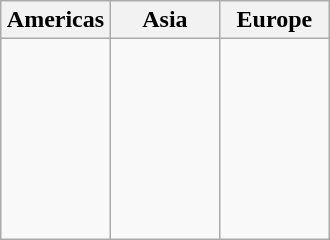<table class=wikitable>
<tr>
<th width=33%>Americas</th>
<th width=33%>Asia</th>
<th width=33%>Europe</th>
</tr>
<tr valign=top>
<td><br></td>
<td><br><br><br><br></td>
<td>  <br>   <br>   <br>   <br>   <br>  <br> <br>   </td>
</tr>
</table>
